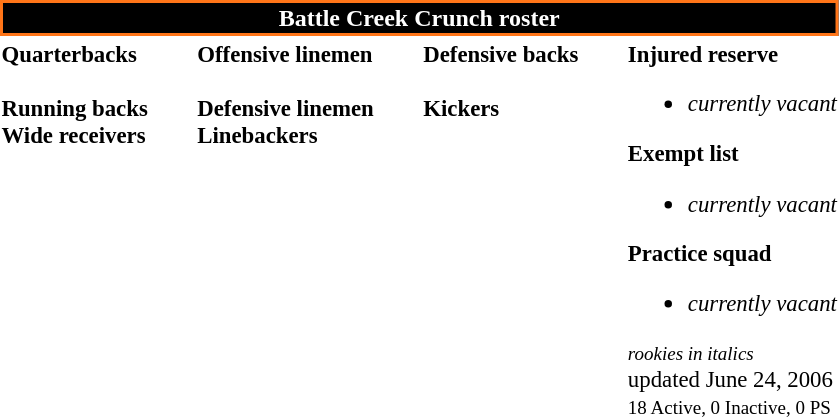<table class="toccolours" style="text-align: left;">
<tr>
<th colspan="7" style="background:#000000; border:2px solid #FF7518; color:white; text-align:center;"><strong>Battle Creek Crunch roster</strong></th>
</tr>
<tr>
<td style="font-size: 95%;" valign="top"><strong>Quarterbacks</strong><br>
<br><strong>Running backs</strong>
<br><strong>Wide receivers</strong>

</td>
<td style="width: 25px;"></td>
<td style="font-size: 95%;" valign="top"><strong>Offensive linemen</strong><br>
<br><strong>Defensive linemen</strong>


<br><strong>Linebackers</strong>
</td>
<td style="width: 25px;"></td>
<td style="font-size: 95%;" valign="top"><strong>Defensive backs</strong><br>



<br><strong>Kickers</strong>
</td>
<td style="width: 25px;"></td>
<td style="font-size: 95%;" valign="top"><strong>Injured reserve</strong><br><ul><li><em>currently vacant</em></li></ul><strong>Exempt list</strong><ul><li><em>currently vacant</em></li></ul><strong>Practice squad</strong><ul><li><em>currently vacant</em></li></ul><small><em>rookies in italics</em></small><br>
updated June 24, 2006<br>
<small>18 Active, 0 Inactive, 0 PS</small></td>
</tr>
<tr>
</tr>
</table>
